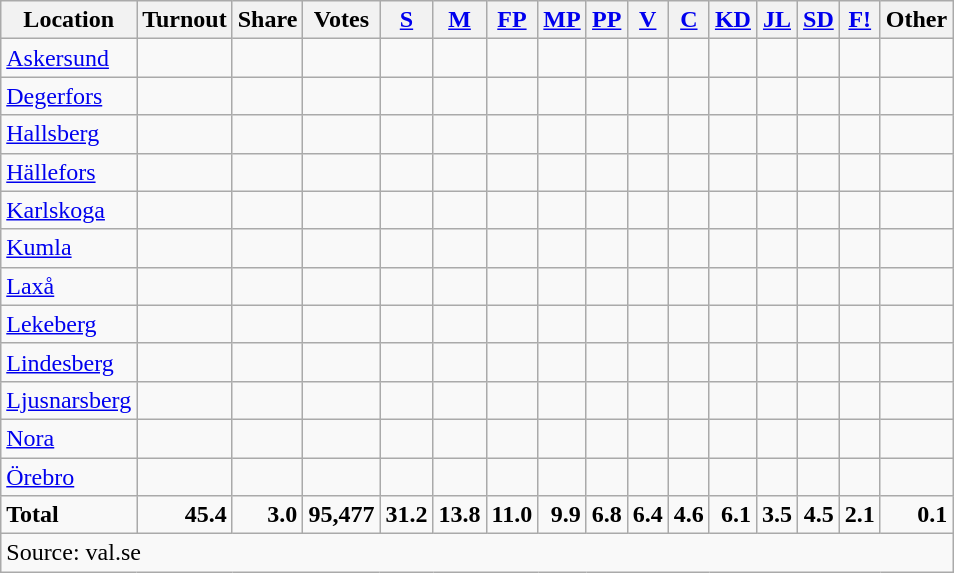<table class="wikitable sortable" style=text-align:right>
<tr>
<th>Location</th>
<th>Turnout</th>
<th>Share</th>
<th>Votes</th>
<th><a href='#'>S</a></th>
<th><a href='#'>M</a></th>
<th><a href='#'>FP</a></th>
<th><a href='#'>MP</a></th>
<th><a href='#'>PP</a></th>
<th><a href='#'>V</a></th>
<th><a href='#'>C</a></th>
<th><a href='#'>KD</a></th>
<th><a href='#'>JL</a></th>
<th><a href='#'>SD</a></th>
<th><a href='#'>F!</a></th>
<th>Other</th>
</tr>
<tr>
<td align=left><a href='#'>Askersund</a></td>
<td></td>
<td></td>
<td></td>
<td></td>
<td></td>
<td></td>
<td></td>
<td></td>
<td></td>
<td></td>
<td></td>
<td></td>
<td></td>
<td></td>
<td></td>
</tr>
<tr>
<td align=left><a href='#'>Degerfors</a></td>
<td></td>
<td></td>
<td></td>
<td></td>
<td></td>
<td></td>
<td></td>
<td></td>
<td></td>
<td></td>
<td></td>
<td></td>
<td></td>
<td></td>
<td></td>
</tr>
<tr>
<td align=left><a href='#'>Hallsberg</a></td>
<td></td>
<td></td>
<td></td>
<td></td>
<td></td>
<td></td>
<td></td>
<td></td>
<td></td>
<td></td>
<td></td>
<td></td>
<td></td>
<td></td>
<td></td>
</tr>
<tr>
<td align=left><a href='#'>Hällefors</a></td>
<td></td>
<td></td>
<td></td>
<td></td>
<td></td>
<td></td>
<td></td>
<td></td>
<td></td>
<td></td>
<td></td>
<td></td>
<td></td>
<td></td>
<td></td>
</tr>
<tr>
<td align=left><a href='#'>Karlskoga</a></td>
<td></td>
<td></td>
<td></td>
<td></td>
<td></td>
<td></td>
<td></td>
<td></td>
<td></td>
<td></td>
<td></td>
<td></td>
<td></td>
<td></td>
<td></td>
</tr>
<tr>
<td align=left><a href='#'>Kumla</a></td>
<td></td>
<td></td>
<td></td>
<td></td>
<td></td>
<td></td>
<td></td>
<td></td>
<td></td>
<td></td>
<td></td>
<td></td>
<td></td>
<td></td>
<td></td>
</tr>
<tr>
<td align=left><a href='#'>Laxå</a></td>
<td></td>
<td></td>
<td></td>
<td></td>
<td></td>
<td></td>
<td></td>
<td></td>
<td></td>
<td></td>
<td></td>
<td></td>
<td></td>
<td></td>
<td></td>
</tr>
<tr>
<td align=left><a href='#'>Lekeberg</a></td>
<td></td>
<td></td>
<td></td>
<td></td>
<td></td>
<td></td>
<td></td>
<td></td>
<td></td>
<td></td>
<td></td>
<td></td>
<td></td>
<td></td>
<td></td>
</tr>
<tr>
<td align=left><a href='#'>Lindesberg</a></td>
<td></td>
<td></td>
<td></td>
<td></td>
<td></td>
<td></td>
<td></td>
<td></td>
<td></td>
<td></td>
<td></td>
<td></td>
<td></td>
<td></td>
<td></td>
</tr>
<tr>
<td align=left><a href='#'>Ljusnarsberg</a></td>
<td></td>
<td></td>
<td></td>
<td></td>
<td></td>
<td></td>
<td></td>
<td></td>
<td></td>
<td></td>
<td></td>
<td></td>
<td></td>
<td></td>
<td></td>
</tr>
<tr>
<td align=left><a href='#'>Nora</a></td>
<td></td>
<td></td>
<td></td>
<td></td>
<td></td>
<td></td>
<td></td>
<td></td>
<td></td>
<td></td>
<td></td>
<td></td>
<td></td>
<td></td>
<td></td>
</tr>
<tr>
<td align=left><a href='#'>Örebro</a></td>
<td></td>
<td></td>
<td></td>
<td></td>
<td></td>
<td></td>
<td></td>
<td></td>
<td></td>
<td></td>
<td></td>
<td></td>
<td></td>
<td></td>
<td></td>
</tr>
<tr>
<td align=left><strong>Total</strong></td>
<td><strong>45.4</strong></td>
<td><strong>3.0</strong></td>
<td><strong>95,477</strong></td>
<td><strong>31.2</strong></td>
<td><strong>13.8</strong></td>
<td><strong>11.0</strong></td>
<td><strong>9.9</strong></td>
<td><strong>6.8</strong></td>
<td><strong>6.4</strong></td>
<td><strong>4.6</strong></td>
<td><strong>6.1</strong></td>
<td><strong>3.5</strong></td>
<td><strong>4.5</strong></td>
<td><strong>2.1</strong></td>
<td><strong>0.1</strong></td>
</tr>
<tr>
<td align=left colspan=16>Source: val.se </td>
</tr>
</table>
